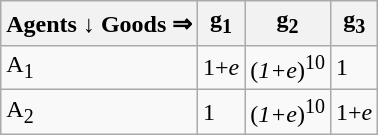<table class="wikitable">
<tr>
<th>Agents ↓ Goods ⇒</th>
<th>g<sub>1</sub></th>
<th>g<sub>2</sub></th>
<th>g<sub>3</sub></th>
</tr>
<tr>
<td>A<sub>1</sub></td>
<td>1+<em>e</em></td>
<td>(<em>1+e</em>)<sup>10</sup></td>
<td>1</td>
</tr>
<tr>
<td>A<sub>2</sub></td>
<td>1</td>
<td>(<em>1+e</em>)<sup>10</sup></td>
<td>1+<em>e</em></td>
</tr>
</table>
